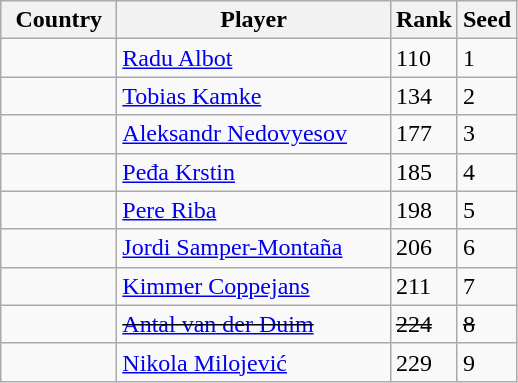<table class="sortable wikitable">
<tr>
<th width="70">Country</th>
<th width="175">Player</th>
<th>Rank</th>
<th>Seed</th>
</tr>
<tr>
<td></td>
<td><a href='#'>Radu Albot</a></td>
<td>110</td>
<td>1</td>
</tr>
<tr>
<td></td>
<td><a href='#'>Tobias Kamke</a></td>
<td>134</td>
<td>2</td>
</tr>
<tr>
<td></td>
<td><a href='#'>Aleksandr Nedovyesov</a></td>
<td>177</td>
<td>3</td>
</tr>
<tr>
<td></td>
<td><a href='#'>Peđa Krstin</a></td>
<td>185</td>
<td>4</td>
</tr>
<tr>
<td></td>
<td><a href='#'>Pere Riba</a></td>
<td>198</td>
<td>5</td>
</tr>
<tr>
<td></td>
<td><a href='#'>Jordi Samper-Montaña</a></td>
<td>206</td>
<td>6</td>
</tr>
<tr>
<td></td>
<td><a href='#'>Kimmer Coppejans</a></td>
<td>211</td>
<td>7</td>
</tr>
<tr>
<td><del></del></td>
<td><del><a href='#'>Antal van der Duim</a></del></td>
<td><del>224</del></td>
<td><del>8</del></td>
</tr>
<tr>
<td></td>
<td><a href='#'>Nikola Milojević</a></td>
<td>229</td>
<td>9</td>
</tr>
</table>
